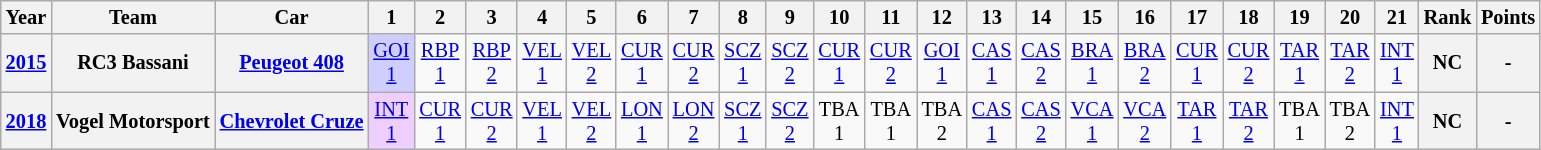<table class="wikitable" style="text-align:center; font-size:85%">
<tr>
<th>Year</th>
<th>Team</th>
<th>Car</th>
<th>1</th>
<th>2</th>
<th>3</th>
<th>4</th>
<th>5</th>
<th>6</th>
<th>7</th>
<th>8</th>
<th>9</th>
<th>10</th>
<th>11</th>
<th>12</th>
<th>13</th>
<th>14</th>
<th>15</th>
<th>16</th>
<th>17</th>
<th>18</th>
<th>19</th>
<th>20</th>
<th>21</th>
<th>Rank</th>
<th>Points</th>
</tr>
<tr>
<th><a href='#'>2015</a></th>
<th nowrap>RC3 Bassani</th>
<th nowrap><a href='#'>Peugeot 408</a></th>
<td style="background:#CFCFFF;"><a href='#'>GOI<br>1</a><br></td>
<td><a href='#'>RBP<br>1</a></td>
<td><a href='#'>RBP<br>2</a></td>
<td><a href='#'>VEL<br>1</a></td>
<td><a href='#'>VEL<br>2</a></td>
<td><a href='#'>CUR<br>1</a></td>
<td><a href='#'>CUR<br>2</a></td>
<td><a href='#'>SCZ<br>1</a></td>
<td><a href='#'>SCZ<br>2</a></td>
<td><a href='#'>CUR<br>1</a></td>
<td><a href='#'>CUR<br>2</a></td>
<td><a href='#'>GOI<br>1</a></td>
<td><a href='#'>CAS<br>1</a></td>
<td><a href='#'>CAS<br>2</a></td>
<td><a href='#'>BRA<br>1</a></td>
<td><a href='#'>BRA<br>2</a></td>
<td><a href='#'>CUR<br>1</a></td>
<td><a href='#'>CUR<br>2</a></td>
<td><a href='#'>TAR<br>1</a></td>
<td><a href='#'>TAR<br>2</a></td>
<td><a href='#'>INT<br>1</a></td>
<th>NC</th>
<th>-</th>
</tr>
<tr>
<th><a href='#'>2018</a></th>
<th nowrap>Vogel Motorsport</th>
<th nowrap><a href='#'>Chevrolet Cruze</a></th>
<td style="background:#efcfff;"><a href='#'>INT<br>1</a><br></td>
<td><a href='#'>CUR<br>1</a></td>
<td><a href='#'>CUR<br>2</a></td>
<td><a href='#'>VEL<br>1</a></td>
<td><a href='#'>VEL<br>2</a></td>
<td><a href='#'>LON<br>1</a></td>
<td><a href='#'>LON<br>2</a></td>
<td><a href='#'>SCZ<br>1</a></td>
<td><a href='#'>SCZ<br>2</a></td>
<td>TBA<br>1</td>
<td>TBA<br>1</td>
<td>TBA<br>2</td>
<td><a href='#'>CAS<br>1</a></td>
<td><a href='#'>CAS<br>2</a></td>
<td><a href='#'>VCA<br>1</a></td>
<td><a href='#'>VCA<br>2</a></td>
<td><a href='#'>TAR<br>1</a></td>
<td><a href='#'>TAR<br>2</a></td>
<td>TBA<br>1</td>
<td>TBA<br>2</td>
<td><a href='#'>INT<br>1</a></td>
<th>NC</th>
<th>-</th>
</tr>
</table>
